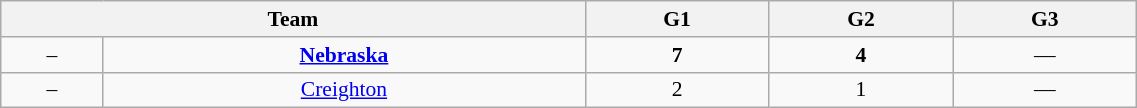<table class="wikitable" style="font-size:90%; width: 60%; text-align: center">
<tr>
<th colspan=2>Team</th>
<th>G1</th>
<th>G2</th>
<th>G3</th>
</tr>
<tr>
<td>–</td>
<td><strong><a href='#'>Nebraska</a></strong></td>
<td><strong>7</strong></td>
<td><strong>4</strong></td>
<td>—</td>
</tr>
<tr>
<td>–</td>
<td><a href='#'>Creighton</a></td>
<td>2</td>
<td>1</td>
<td>—</td>
</tr>
</table>
